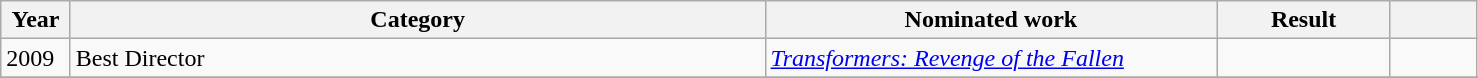<table class=wikitable>
<tr>
<th width=4%>Year</th>
<th width=40%>Category</th>
<th width=26%>Nominated work</th>
<th width=10%>Result</th>
<th width=5%></th>
</tr>
<tr>
<td>2009</td>
<td>Best Director</td>
<td><em><a href='#'>Transformers: Revenge of the Fallen</a></em></td>
<td></td>
<td></td>
</tr>
<tr>
</tr>
</table>
